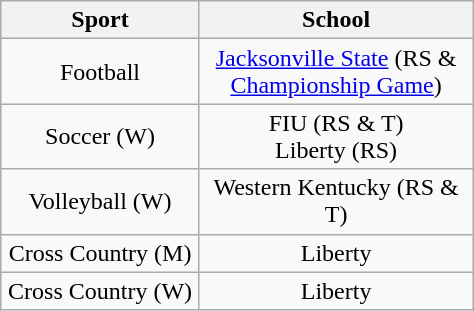<table class="wikitable" style="text-align: center">
<tr>
<th width="125">Sport</th>
<th width="175">School</th>
</tr>
<tr>
<td>Football</td>
<td><a href='#'>Jacksonville State</a> (RS & <a href='#'>Championship Game</a>)</td>
</tr>
<tr>
<td>Soccer (W)</td>
<td>FIU (RS & T)<br>Liberty (RS)</td>
</tr>
<tr>
<td>Volleyball (W)</td>
<td>Western Kentucky (RS & T)</td>
</tr>
<tr>
<td>Cross Country (M)</td>
<td>Liberty</td>
</tr>
<tr>
<td>Cross Country (W)</td>
<td>Liberty</td>
</tr>
</table>
